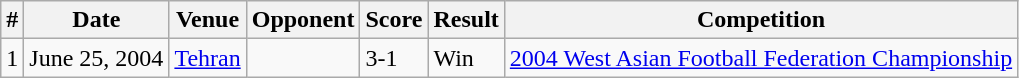<table class="wikitable">
<tr>
<th>#</th>
<th>Date</th>
<th>Venue</th>
<th>Opponent</th>
<th>Score</th>
<th>Result</th>
<th>Competition</th>
</tr>
<tr>
<td>1</td>
<td>June 25, 2004</td>
<td><a href='#'>Tehran</a></td>
<td></td>
<td>3-1</td>
<td>Win</td>
<td><a href='#'>2004 West Asian Football Federation Championship</a></td>
</tr>
</table>
